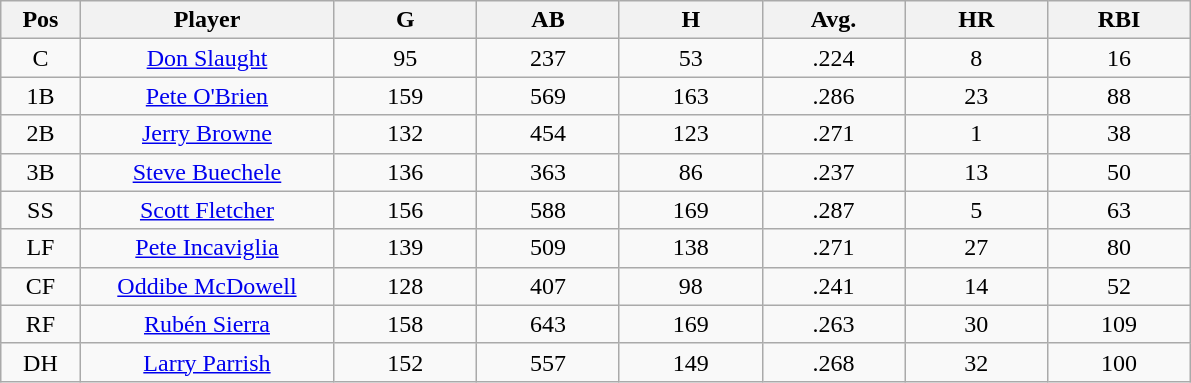<table class="wikitable sortable">
<tr>
<th bgcolor="#DDDDFF" width="5%">Pos</th>
<th bgcolor="#DDDDFF" width="16%">Player</th>
<th bgcolor="#DDDDFF" width="9%">G</th>
<th bgcolor="#DDDDFF" width="9%">AB</th>
<th bgcolor="#DDDDFF" width="9%">H</th>
<th bgcolor="#DDDDFF" width="9%">Avg.</th>
<th bgcolor="#DDDDFF" width="9%">HR</th>
<th bgcolor="#DDDDFF" width="9%">RBI</th>
</tr>
<tr align="center">
<td>C</td>
<td><a href='#'>Don Slaught</a></td>
<td>95</td>
<td>237</td>
<td>53</td>
<td>.224</td>
<td>8</td>
<td>16</td>
</tr>
<tr align="center">
<td>1B</td>
<td><a href='#'>Pete O'Brien</a></td>
<td>159</td>
<td>569</td>
<td>163</td>
<td>.286</td>
<td>23</td>
<td>88</td>
</tr>
<tr align="center">
<td>2B</td>
<td><a href='#'>Jerry Browne</a></td>
<td>132</td>
<td>454</td>
<td>123</td>
<td>.271</td>
<td>1</td>
<td>38</td>
</tr>
<tr align="center">
<td>3B</td>
<td><a href='#'>Steve Buechele</a></td>
<td>136</td>
<td>363</td>
<td>86</td>
<td>.237</td>
<td>13</td>
<td>50</td>
</tr>
<tr align="center">
<td>SS</td>
<td><a href='#'>Scott Fletcher</a></td>
<td>156</td>
<td>588</td>
<td>169</td>
<td>.287</td>
<td>5</td>
<td>63</td>
</tr>
<tr align="center">
<td>LF</td>
<td><a href='#'>Pete Incaviglia</a></td>
<td>139</td>
<td>509</td>
<td>138</td>
<td>.271</td>
<td>27</td>
<td>80</td>
</tr>
<tr align="center">
<td>CF</td>
<td><a href='#'>Oddibe McDowell</a></td>
<td>128</td>
<td>407</td>
<td>98</td>
<td>.241</td>
<td>14</td>
<td>52</td>
</tr>
<tr align="center">
<td>RF</td>
<td><a href='#'>Rubén Sierra</a></td>
<td>158</td>
<td>643</td>
<td>169</td>
<td>.263</td>
<td>30</td>
<td>109</td>
</tr>
<tr align="center">
<td>DH</td>
<td><a href='#'>Larry Parrish</a></td>
<td>152</td>
<td>557</td>
<td>149</td>
<td>.268</td>
<td>32</td>
<td>100</td>
</tr>
</table>
